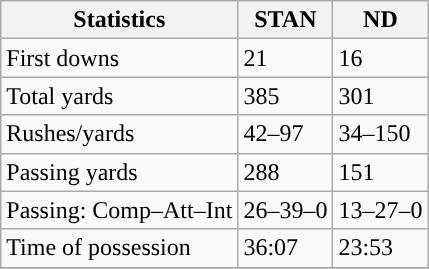<table class="wikitable" style="float: left;">
<tr>
<th>Statistics</th>
<th>STAN</th>
<th>ND</th>
</tr>
<tr>
<td>First downs</td>
<td>21</td>
<td>16</td>
</tr>
<tr>
<td>Total yards</td>
<td>385</td>
<td>301</td>
</tr>
<tr>
<td>Rushes/yards</td>
<td>42–97</td>
<td>34–150</td>
</tr>
<tr>
<td>Passing yards</td>
<td>288</td>
<td>151</td>
</tr>
<tr>
<td>Passing: Comp–Att–Int</td>
<td>26–39–0</td>
<td>13–27–0</td>
</tr>
<tr>
<td>Time of possession</td>
<td>36:07</td>
<td>23:53</td>
</tr>
<tr>
</tr>
</table>
